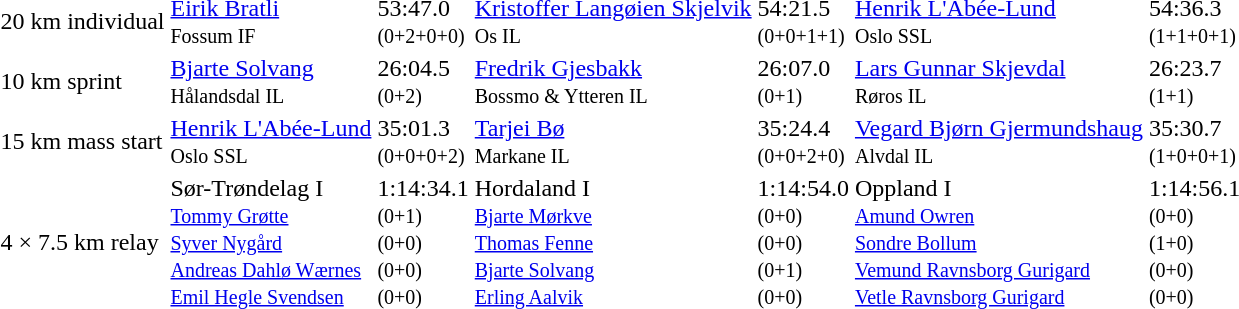<table>
<tr>
<td>20 km individual<br><em></em></td>
<td><a href='#'>Eirik Bratli</a><br><small>Fossum IF</small></td>
<td>53:47.0<br><small>(0+2+0+0)</small></td>
<td><a href='#'>Kristoffer Langøien Skjelvik</a><br><small>Os IL</small></td>
<td>54:21.5<br><small>(0+0+1+1)</small></td>
<td><a href='#'>Henrik L'Abée-Lund</a><br><small>Oslo SSL</small></td>
<td>54:36.3<br><small>(1+1+0+1)</small></td>
</tr>
<tr>
<td>10 km sprint<br><em></em></td>
<td><a href='#'>Bjarte Solvang</a><br><small>Hålandsdal IL</small></td>
<td>26:04.5<br><small>(0+2)</small></td>
<td><a href='#'>Fredrik Gjesbakk</a><br><small>Bossmo & Ytteren IL</small></td>
<td>26:07.0<br><small>(0+1)</small></td>
<td><a href='#'>Lars Gunnar Skjevdal</a><br><small>Røros IL</small></td>
<td>26:23.7<br><small>(1+1)</small></td>
</tr>
<tr>
<td>15 km mass start<br><em></em></td>
<td><a href='#'>Henrik L'Abée-Lund</a><br><small>Oslo SSL</small></td>
<td>35:01.3<br><small>(0+0+0+2)</small></td>
<td><a href='#'>Tarjei Bø</a><br><small>Markane IL</small></td>
<td>35:24.4<br><small>(0+0+2+0)</small></td>
<td><a href='#'>Vegard Bjørn Gjermundshaug</a><br><small>Alvdal IL</small></td>
<td>35:30.7<br><small>(1+0+0+1)</small></td>
</tr>
<tr>
<td>4 × 7.5 km relay<br><em></em></td>
<td>Sør-Trøndelag I<br><small><a href='#'>Tommy Grøtte</a><br><a href='#'>Syver Nygård</a><br><a href='#'>Andreas Dahlø Wærnes</a><br><a href='#'>Emil Hegle Svendsen</a></small></td>
<td>1:14:34.1<br><small>(0+1)<br>(0+0)<br>(0+0)<br>(0+0)</small></td>
<td>Hordaland I<br><small><a href='#'>Bjarte Mørkve</a><br><a href='#'>Thomas Fenne</a><br><a href='#'>Bjarte Solvang</a><br><a href='#'>Erling Aalvik</a></small></td>
<td>1:14:54.0<br><small>(0+0)<br>(0+0)<br>(0+1)<br>(0+0)</small></td>
<td>Oppland I<br><small><a href='#'>Amund Owren</a><br><a href='#'>Sondre Bollum</a><br><a href='#'>Vemund Ravnsborg Gurigard</a><br><a href='#'>Vetle Ravnsborg Gurigard</a></small></td>
<td>1:14:56.1<br><small>(0+0)<br>(1+0)<br>(0+0)<br>(0+0)</small></td>
</tr>
</table>
